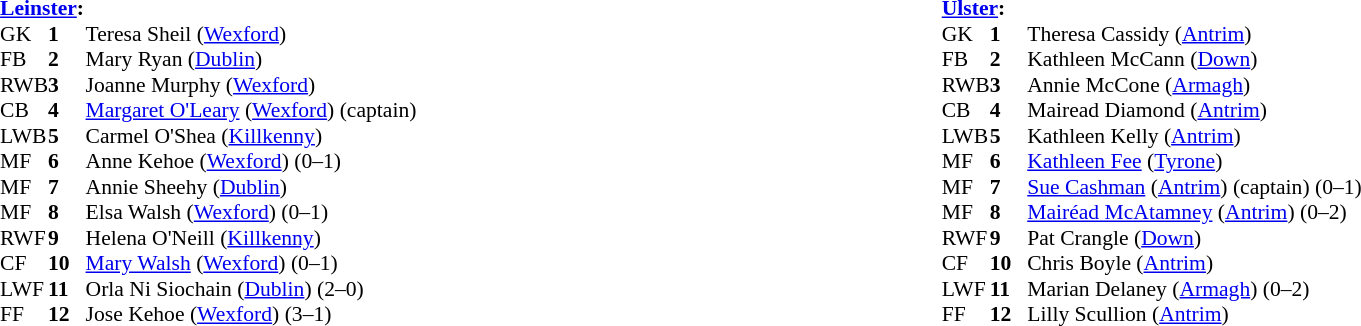<table width="100%">
<tr>
<td valign="top"></td>
<td valign="top" width="50%"><br><table style="font-size: 90%" cellspacing="0" cellpadding="0" align=center>
<tr>
<td colspan="4"><strong><a href='#'>Leinster</a>:</strong></td>
</tr>
<tr>
<th width="25"></th>
<th width="25"></th>
</tr>
<tr>
<td>GK</td>
<td><strong>1</strong></td>
<td>Teresa Sheil (<a href='#'>Wexford</a>)</td>
</tr>
<tr>
<td>FB</td>
<td><strong>2</strong></td>
<td>Mary Ryan (<a href='#'>Dublin</a>)</td>
</tr>
<tr>
<td>RWB</td>
<td><strong>3</strong></td>
<td>Joanne Murphy (<a href='#'>Wexford</a>)</td>
</tr>
<tr>
<td>CB</td>
<td><strong>4</strong></td>
<td><a href='#'>Margaret O'Leary</a> (<a href='#'>Wexford</a>) (captain)</td>
</tr>
<tr>
<td>LWB</td>
<td><strong>5</strong></td>
<td>Carmel O'Shea (<a href='#'>Killkenny</a>)</td>
</tr>
<tr>
<td>MF</td>
<td><strong>6</strong></td>
<td>Anne Kehoe (<a href='#'>Wexford</a>) (0–1)</td>
</tr>
<tr>
<td>MF</td>
<td><strong>7</strong></td>
<td>Annie Sheehy (<a href='#'>Dublin</a>)</td>
</tr>
<tr>
<td>MF</td>
<td><strong>8</strong></td>
<td>Elsa Walsh (<a href='#'>Wexford</a>) (0–1)</td>
</tr>
<tr>
<td>RWF</td>
<td><strong>9</strong></td>
<td>Helena O'Neill (<a href='#'>Killkenny</a>)</td>
</tr>
<tr>
<td>CF</td>
<td><strong>10</strong></td>
<td><a href='#'>Mary Walsh</a> (<a href='#'>Wexford</a>) (0–1)</td>
</tr>
<tr>
<td>LWF</td>
<td><strong>11</strong></td>
<td>Orla Ni Siochain (<a href='#'>Dublin</a>) (2–0)</td>
</tr>
<tr>
<td>FF</td>
<td><strong>12</strong></td>
<td>Jose Kehoe (<a href='#'>Wexford</a>) (3–1)</td>
</tr>
<tr>
</tr>
</table>
</td>
<td valign="top" width="50%"><br><table style="font-size: 90%" cellspacing="0" cellpadding="0" align=center>
<tr>
<td colspan="4"><strong><a href='#'>Ulster</a>:</strong></td>
</tr>
<tr>
<th width="25"></th>
<th width="25"></th>
</tr>
<tr>
<td>GK</td>
<td><strong>1</strong></td>
<td>Theresa Cassidy (<a href='#'>Antrim</a>)</td>
</tr>
<tr>
<td>FB</td>
<td><strong>2</strong></td>
<td>Kathleen McCann (<a href='#'>Down</a>)</td>
</tr>
<tr>
<td>RWB</td>
<td><strong>3</strong></td>
<td>Annie McCone (<a href='#'>Armagh</a>)</td>
</tr>
<tr>
<td>CB</td>
<td><strong>4</strong></td>
<td>Mairead Diamond (<a href='#'>Antrim</a>)</td>
</tr>
<tr>
<td>LWB</td>
<td><strong>5</strong></td>
<td>Kathleen Kelly (<a href='#'>Antrim</a>)</td>
</tr>
<tr>
<td>MF</td>
<td><strong>6</strong></td>
<td><a href='#'>Kathleen Fee</a> (<a href='#'>Tyrone</a>)</td>
</tr>
<tr>
<td>MF</td>
<td><strong>7</strong></td>
<td><a href='#'>Sue Cashman</a> (<a href='#'>Antrim</a>) (captain) (0–1)</td>
</tr>
<tr>
<td>MF</td>
<td><strong>8</strong></td>
<td><a href='#'>Mairéad McAtamney</a> (<a href='#'>Antrim</a>) (0–2)</td>
</tr>
<tr>
<td>RWF</td>
<td><strong>9</strong></td>
<td>Pat Crangle (<a href='#'>Down</a>)</td>
</tr>
<tr>
<td>CF</td>
<td><strong>10</strong></td>
<td>Chris Boyle (<a href='#'>Antrim</a>)</td>
</tr>
<tr>
<td>LWF</td>
<td><strong>11</strong></td>
<td>Marian Delaney (<a href='#'>Armagh</a>) (0–2)</td>
</tr>
<tr>
<td>FF</td>
<td><strong>12</strong></td>
<td>Lilly Scullion (<a href='#'>Antrim</a>)</td>
</tr>
<tr>
</tr>
</table>
</td>
</tr>
</table>
